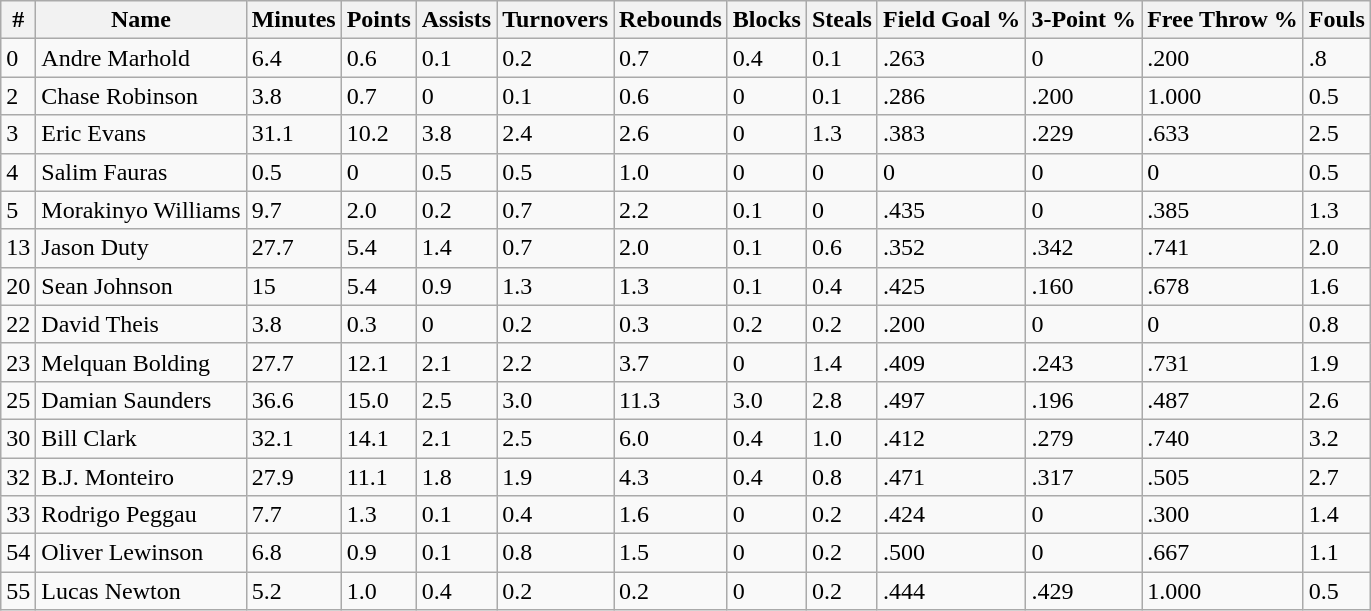<table class="wikitable sortable" style="font-size: 100%">
<tr>
<th>#</th>
<th>Name</th>
<th>Minutes</th>
<th>Points</th>
<th>Assists</th>
<th>Turnovers</th>
<th>Rebounds</th>
<th>Blocks</th>
<th>Steals</th>
<th>Field Goal %</th>
<th>3-Point %</th>
<th>Free Throw %</th>
<th>Fouls</th>
</tr>
<tr>
<td>0</td>
<td>Andre Marhold</td>
<td>6.4</td>
<td>0.6</td>
<td>0.1</td>
<td>0.2</td>
<td>0.7</td>
<td>0.4</td>
<td>0.1</td>
<td>.263</td>
<td>0</td>
<td>.200</td>
<td>.8</td>
</tr>
<tr>
<td>2</td>
<td>Chase Robinson</td>
<td>3.8</td>
<td>0.7</td>
<td>0</td>
<td>0.1</td>
<td>0.6</td>
<td>0</td>
<td>0.1</td>
<td>.286</td>
<td>.200</td>
<td>1.000</td>
<td>0.5</td>
</tr>
<tr>
<td>3</td>
<td>Eric Evans</td>
<td>31.1</td>
<td>10.2</td>
<td>3.8</td>
<td>2.4</td>
<td>2.6</td>
<td>0</td>
<td>1.3</td>
<td>.383</td>
<td>.229</td>
<td>.633</td>
<td>2.5</td>
</tr>
<tr>
<td>4</td>
<td>Salim Fauras</td>
<td>0.5</td>
<td>0</td>
<td>0.5</td>
<td>0.5</td>
<td>1.0</td>
<td>0</td>
<td>0</td>
<td>0</td>
<td>0</td>
<td>0</td>
<td>0.5</td>
</tr>
<tr>
<td>5</td>
<td>Morakinyo Williams</td>
<td>9.7</td>
<td>2.0</td>
<td>0.2</td>
<td>0.7</td>
<td>2.2</td>
<td>0.1</td>
<td>0</td>
<td>.435</td>
<td>0</td>
<td>.385</td>
<td>1.3</td>
</tr>
<tr>
<td>13</td>
<td>Jason Duty</td>
<td>27.7</td>
<td>5.4</td>
<td>1.4</td>
<td>0.7</td>
<td>2.0</td>
<td>0.1</td>
<td>0.6</td>
<td>.352</td>
<td>.342</td>
<td>.741</td>
<td>2.0</td>
</tr>
<tr>
<td>20</td>
<td>Sean Johnson</td>
<td>15</td>
<td>5.4</td>
<td>0.9</td>
<td>1.3</td>
<td>1.3</td>
<td>0.1</td>
<td>0.4</td>
<td>.425</td>
<td>.160</td>
<td>.678</td>
<td>1.6</td>
</tr>
<tr>
<td>22</td>
<td>David Theis</td>
<td>3.8</td>
<td>0.3</td>
<td>0</td>
<td>0.2</td>
<td>0.3</td>
<td>0.2</td>
<td>0.2</td>
<td>.200</td>
<td>0</td>
<td>0</td>
<td>0.8</td>
</tr>
<tr>
<td>23</td>
<td>Melquan Bolding</td>
<td>27.7</td>
<td>12.1</td>
<td>2.1</td>
<td>2.2</td>
<td>3.7</td>
<td>0</td>
<td>1.4</td>
<td>.409</td>
<td>.243</td>
<td>.731</td>
<td>1.9</td>
</tr>
<tr>
<td>25</td>
<td>Damian Saunders</td>
<td>36.6</td>
<td>15.0</td>
<td>2.5</td>
<td>3.0</td>
<td>11.3</td>
<td>3.0</td>
<td>2.8</td>
<td>.497</td>
<td>.196</td>
<td>.487</td>
<td>2.6</td>
</tr>
<tr>
<td>30</td>
<td>Bill Clark</td>
<td>32.1</td>
<td>14.1</td>
<td>2.1</td>
<td>2.5</td>
<td>6.0</td>
<td>0.4</td>
<td>1.0</td>
<td>.412</td>
<td>.279</td>
<td>.740</td>
<td>3.2</td>
</tr>
<tr>
<td>32</td>
<td>B.J. Monteiro</td>
<td>27.9</td>
<td>11.1</td>
<td>1.8</td>
<td>1.9</td>
<td>4.3</td>
<td>0.4</td>
<td>0.8</td>
<td>.471</td>
<td>.317</td>
<td>.505</td>
<td>2.7</td>
</tr>
<tr>
<td>33</td>
<td>Rodrigo Peggau</td>
<td>7.7</td>
<td>1.3</td>
<td>0.1</td>
<td>0.4</td>
<td>1.6</td>
<td>0</td>
<td>0.2</td>
<td>.424</td>
<td>0</td>
<td>.300</td>
<td>1.4</td>
</tr>
<tr>
<td>54</td>
<td>Oliver Lewinson</td>
<td>6.8</td>
<td>0.9</td>
<td>0.1</td>
<td>0.8</td>
<td>1.5</td>
<td>0</td>
<td>0.2</td>
<td>.500</td>
<td>0</td>
<td>.667</td>
<td>1.1</td>
</tr>
<tr>
<td>55</td>
<td>Lucas Newton</td>
<td>5.2</td>
<td>1.0</td>
<td>0.4</td>
<td>0.2</td>
<td>0.2</td>
<td>0</td>
<td>0.2</td>
<td>.444</td>
<td>.429</td>
<td>1.000</td>
<td>0.5</td>
</tr>
</table>
